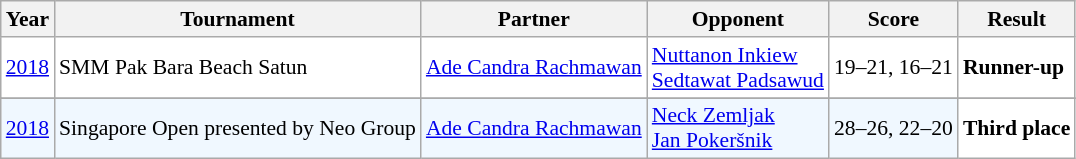<table class="sortable wikitable" style="font-size: 90%;">
<tr>
<th>Year</th>
<th>Tournament</th>
<th>Partner</th>
<th>Opponent</th>
<th>Score</th>
<th>Result</th>
</tr>
<tr style="background:#ffffff">
<td align="center"><a href='#'>2018</a></td>
<td align="left">SMM Pak Bara Beach Satun</td>
<td align="left"> <a href='#'>Ade Candra Rachmawan</a></td>
<td align="left"> <a href='#'>Nuttanon Inkiew</a>  <br>  <a href='#'>Sedtawat Padsawud</a></td>
<td align="left">19–21, 16–21</td>
<td style="text-align:left; background:white"> <strong>Runner-up</strong></td>
</tr>
<tr>
</tr>
<tr style="background:#f0f8ff">
<td align="center"><a href='#'>2018</a></td>
<td align="left">Singapore Open presented by Neo Group</td>
<td align="left"> <a href='#'>Ade Candra Rachmawan</a></td>
<td align="left"> <a href='#'>Neck Zemljak</a>  <br>  <a href='#'>Jan Pokeršnik</a></td>
<td align="left">28–26, 22–20</td>
<td style="text-align:left; background:white"> <strong>Third place</strong></td>
</tr>
</table>
